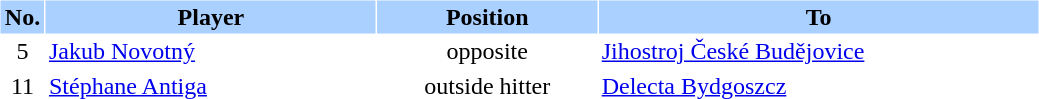<table border="0" cellspacing="1" cellpadding="2">
<tr bgcolor=#AAD0FF>
<th width=4%>No.</th>
<th width=30%>Player</th>
<th width=20%>Position</th>
<th width=40%>To</th>
</tr>
<tr>
<td align=center>5</td>
<td> <a href='#'>Jakub Novotný</a></td>
<td align=center>opposite</td>
<td><a href='#'>Jihostroj České Budějovice</a></td>
</tr>
<tr>
<td align=center>11</td>
<td> <a href='#'>Stéphane Antiga</a></td>
<td align=center>outside hitter</td>
<td><a href='#'>Delecta Bydgoszcz</a></td>
</tr>
<tr>
</tr>
</table>
